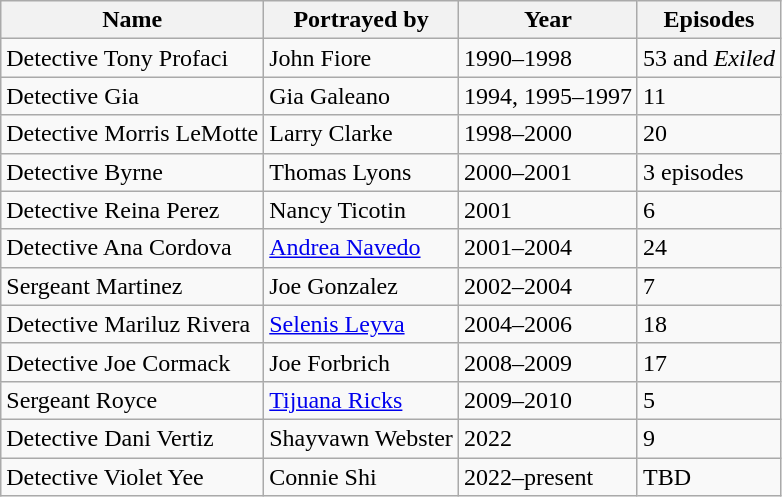<table class="wikitable sortable">
<tr>
<th><strong>Name</strong></th>
<th><strong>Portrayed by</strong></th>
<th><strong>Year</strong></th>
<th><strong>Episodes</strong></th>
</tr>
<tr>
<td>Detective Tony Profaci</td>
<td>John Fiore</td>
<td>1990–1998</td>
<td>53 and <em>Exiled</em></td>
</tr>
<tr>
<td>Detective Gia</td>
<td>Gia Galeano</td>
<td>1994, 1995–1997</td>
<td>11</td>
</tr>
<tr>
<td>Detective Morris LeMotte</td>
<td>Larry Clarke</td>
<td>1998–2000</td>
<td>20</td>
</tr>
<tr>
<td>Detective Byrne</td>
<td>Thomas Lyons</td>
<td>2000–2001</td>
<td>3 episodes</td>
</tr>
<tr>
<td>Detective Reina Perez</td>
<td>Nancy Ticotin</td>
<td>2001</td>
<td>6</td>
</tr>
<tr>
<td>Detective Ana Cordova</td>
<td><a href='#'>Andrea Navedo</a></td>
<td>2001–2004</td>
<td>24</td>
</tr>
<tr>
<td>Sergeant Martinez</td>
<td>Joe Gonzalez</td>
<td>2002–2004</td>
<td>7</td>
</tr>
<tr>
<td>Detective Mariluz Rivera</td>
<td><a href='#'>Selenis Leyva</a></td>
<td>2004–2006</td>
<td>18</td>
</tr>
<tr>
<td>Detective Joe Cormack</td>
<td>Joe Forbrich</td>
<td>2008–2009</td>
<td>17</td>
</tr>
<tr>
<td>Sergeant Royce</td>
<td><a href='#'>Tijuana Ricks</a></td>
<td>2009–2010</td>
<td>5</td>
</tr>
<tr>
<td>Detective Dani Vertiz</td>
<td>Shayvawn Webster</td>
<td>2022</td>
<td>9</td>
</tr>
<tr>
<td>Detective Violet Yee</td>
<td>Connie Shi</td>
<td>2022–present</td>
<td>TBD</td>
</tr>
</table>
